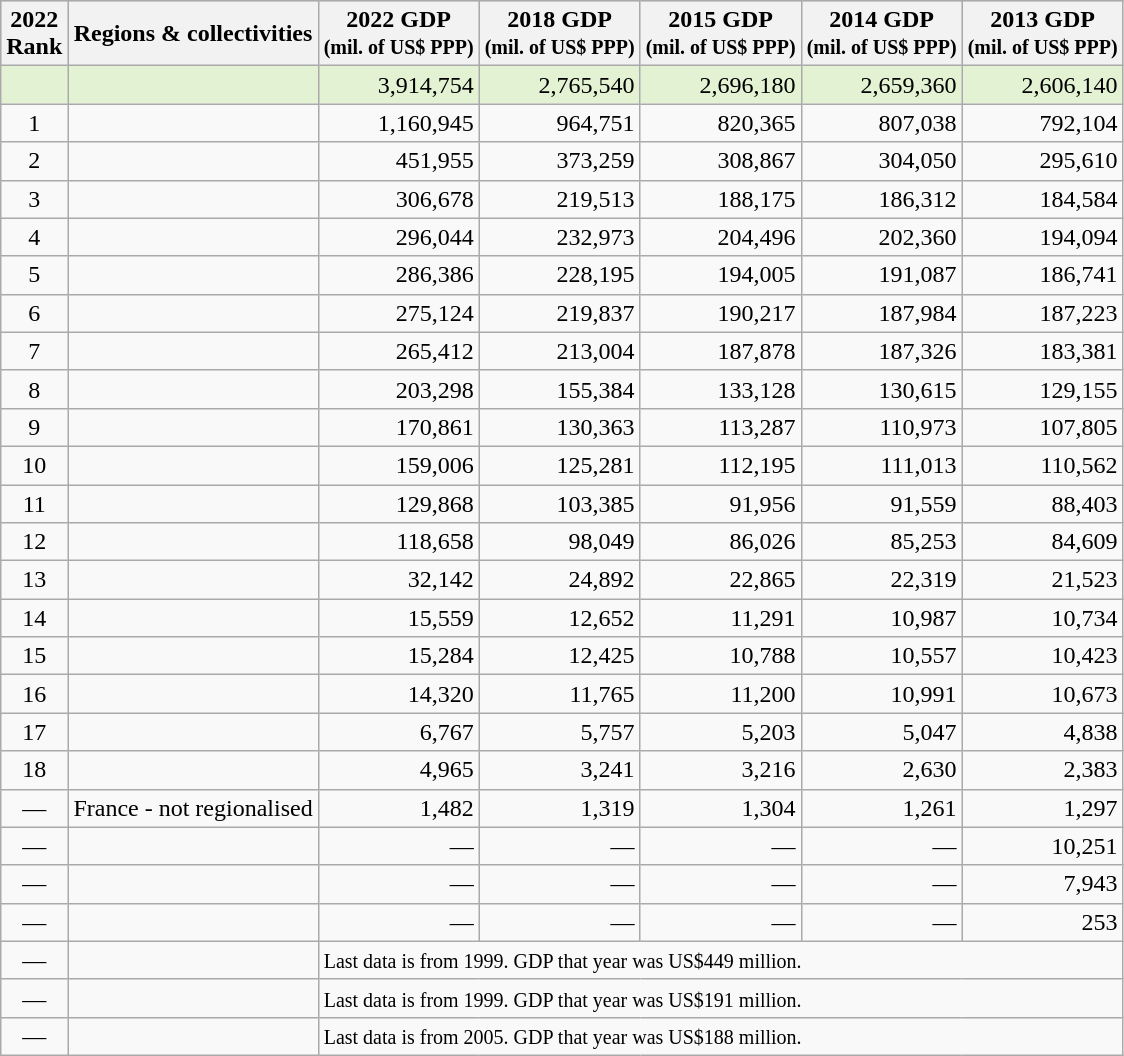<table class="wikitable sortable">
<tr align=center bgcolor=#CCCCCC>
<th>2022<br>Rank</th>
<th>Regions & collectivities</th>
<th>2022 GDP<br><small>(mil. of US$ PPP)</small></th>
<th>2018 GDP<br><small>(mil. of US$ PPP)</small></th>
<th>2015 GDP<br><small>(mil. of US$ PPP)</small></th>
<th>2014 GDP<br><small>(mil. of US$ PPP)</small></th>
<th>2013 GDP<br><small>(mil. of US$ PPP)</small></th>
</tr>
<tr align=right bgcolor=#E2F2D2>
<td></td>
<td align=left></td>
<td>3,914,754</td>
<td>2,765,540</td>
<td>2,696,180</td>
<td>2,659,360</td>
<td>2,606,140</td>
</tr>
<tr align=right>
<td align=center>1</td>
<td align=left></td>
<td>1,160,945</td>
<td>964,751</td>
<td>820,365</td>
<td>807,038</td>
<td>792,104</td>
</tr>
<tr align="right">
<td align="center">2</td>
<td align="left"></td>
<td>451,955</td>
<td>373,259</td>
<td>308,867</td>
<td>304,050</td>
<td>295,610</td>
</tr>
<tr align="right">
<td align="center">3</td>
<td align="left"></td>
<td>306,678</td>
<td>219,513</td>
<td>188,175</td>
<td>186,312</td>
<td>184,584</td>
</tr>
<tr align="right">
<td align="center">4</td>
<td align="left"></td>
<td>296,044</td>
<td>232,973</td>
<td>204,496</td>
<td>202,360</td>
<td>194,094</td>
</tr>
<tr align="right">
<td align="center">5</td>
<td align="left"></td>
<td>286,386</td>
<td>228,195</td>
<td>194,005</td>
<td>191,087</td>
<td>186,741</td>
</tr>
<tr align="right">
<td align="center">6</td>
<td align="left"></td>
<td>275,124</td>
<td>219,837</td>
<td>190,217</td>
<td>187,984</td>
<td>187,223</td>
</tr>
<tr align="right">
<td align="center">7</td>
<td align="left"></td>
<td>265,412</td>
<td>213,004</td>
<td>187,878</td>
<td>187,326</td>
<td>183,381</td>
</tr>
<tr align="right">
<td align="center">8</td>
<td align="left"></td>
<td>203,298</td>
<td>155,384</td>
<td>133,128</td>
<td>130,615</td>
<td>129,155</td>
</tr>
<tr align="right">
<td align="center">9</td>
<td align="left"></td>
<td>170,861</td>
<td>130,363</td>
<td>113,287</td>
<td>110,973</td>
<td>107,805</td>
</tr>
<tr align="right">
<td align="center">10</td>
<td align="left"></td>
<td>159,006</td>
<td>125,281</td>
<td>112,195</td>
<td>111,013</td>
<td>110,562</td>
</tr>
<tr align="right">
<td align="center">11</td>
<td align="left"></td>
<td>129,868</td>
<td>103,385</td>
<td>91,956</td>
<td>91,559</td>
<td>88,403</td>
</tr>
<tr align="right">
<td align="center">12</td>
<td align="left"></td>
<td>118,658</td>
<td>98,049</td>
<td>86,026</td>
<td>85,253</td>
<td>84,609</td>
</tr>
<tr align="right">
<td align="center">13</td>
<td align="left"></td>
<td>32,142</td>
<td>24,892</td>
<td>22,865</td>
<td>22,319</td>
<td>21,523</td>
</tr>
<tr align="right">
<td align="center">14</td>
<td align="left"></td>
<td>15,559</td>
<td>12,652</td>
<td>11,291</td>
<td>10,987</td>
<td>10,734</td>
</tr>
<tr align="right">
<td align="center">15</td>
<td align="left"></td>
<td>15,284</td>
<td>12,425</td>
<td>10,788</td>
<td>10,557</td>
<td>10,423</td>
</tr>
<tr align="right">
<td align="center">16</td>
<td align="left"></td>
<td>14,320</td>
<td>11,765</td>
<td>11,200</td>
<td>10,991</td>
<td>10,673</td>
</tr>
<tr align="right">
<td align="center">17</td>
<td align="left"></td>
<td>6,767</td>
<td>5,757</td>
<td>5,203</td>
<td>5,047</td>
<td>4,838</td>
</tr>
<tr align="right">
<td align="center">18</td>
<td align="left"></td>
<td>4,965</td>
<td>3,241</td>
<td>3,216</td>
<td>2,630</td>
<td>2,383</td>
</tr>
<tr align="right">
<td align="center">—</td>
<td align="left">France - not regionalised</td>
<td>1,482</td>
<td>1,319</td>
<td>1,304</td>
<td>1,261</td>
<td>1,297</td>
</tr>
<tr align="right">
<td align="center">—</td>
<td align="left"></td>
<td>—</td>
<td>—</td>
<td>—</td>
<td>—</td>
<td>10,251</td>
</tr>
<tr align="right">
<td align="center">—</td>
<td align="left"></td>
<td>—</td>
<td>—</td>
<td>—</td>
<td>—</td>
<td>7,943</td>
</tr>
<tr align="right">
<td align="center">—</td>
<td align="left"></td>
<td>—</td>
<td>—</td>
<td>—</td>
<td>—</td>
<td>253</td>
</tr>
<tr align=left>
<td align=center>—</td>
<td></td>
<td colspan="5"><small>Last data is from 1999. GDP that year was US$449 million.</small></td>
</tr>
<tr align=left>
<td align=center>—</td>
<td></td>
<td colspan="5"><small>Last data is from 1999. GDP that year was US$191 million.</small></td>
</tr>
<tr align=left>
<td align=center>—</td>
<td></td>
<td colspan="5"><small>Last data is from 2005. GDP that year was US$188 million.</small></td>
</tr>
</table>
